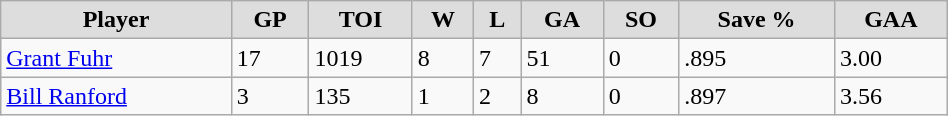<table class="wikitable" style="width:50%;">
<tr style="text-align:center; background:#ddd;">
<td><strong>Player</strong></td>
<td><strong>GP</strong></td>
<td><strong>TOI</strong></td>
<td><strong>W</strong></td>
<td><strong>L</strong></td>
<td><strong>GA</strong></td>
<td><strong>SO</strong></td>
<td><strong>Save %</strong></td>
<td><strong>GAA</strong></td>
</tr>
<tr>
<td><a href='#'>Grant Fuhr</a></td>
<td>17</td>
<td>1019</td>
<td>8</td>
<td>7</td>
<td>51</td>
<td>0</td>
<td>.895</td>
<td>3.00</td>
</tr>
<tr>
<td><a href='#'>Bill Ranford</a></td>
<td>3</td>
<td>135</td>
<td>1</td>
<td>2</td>
<td>8</td>
<td>0</td>
<td>.897</td>
<td>3.56</td>
</tr>
</table>
